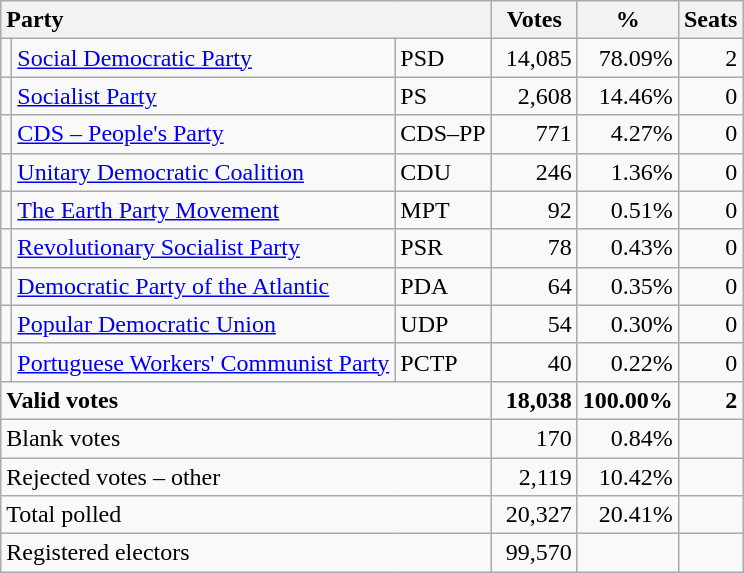<table class="wikitable" border="1" style="text-align:right;">
<tr>
<th style="text-align:left;" colspan=3>Party</th>
<th align=center width="50">Votes</th>
<th align=center width="50">%</th>
<th align=center>Seats</th>
</tr>
<tr>
<td></td>
<td align=left><a href='#'>Social Democratic Party</a></td>
<td align=left>PSD</td>
<td>14,085</td>
<td>78.09%</td>
<td>2</td>
</tr>
<tr>
<td></td>
<td align=left><a href='#'>Socialist Party</a></td>
<td align=left>PS</td>
<td>2,608</td>
<td>14.46%</td>
<td>0</td>
</tr>
<tr>
<td></td>
<td align=left><a href='#'>CDS – People's Party</a></td>
<td align=left style="white-space: nowrap;">CDS–PP</td>
<td>771</td>
<td>4.27%</td>
<td>0</td>
</tr>
<tr>
<td></td>
<td align=left style="white-space: nowrap;"><a href='#'>Unitary Democratic Coalition</a></td>
<td align=left>CDU</td>
<td>246</td>
<td>1.36%</td>
<td>0</td>
</tr>
<tr>
<td></td>
<td align=left><a href='#'>The Earth Party Movement</a></td>
<td align=left>MPT</td>
<td>92</td>
<td>0.51%</td>
<td>0</td>
</tr>
<tr>
<td></td>
<td align=left><a href='#'>Revolutionary Socialist Party</a></td>
<td align=left>PSR</td>
<td>78</td>
<td>0.43%</td>
<td>0</td>
</tr>
<tr>
<td></td>
<td align=left><a href='#'>Democratic Party of the Atlantic</a></td>
<td align=left>PDA</td>
<td>64</td>
<td>0.35%</td>
<td>0</td>
</tr>
<tr>
<td></td>
<td align=left><a href='#'>Popular Democratic Union</a></td>
<td align=left>UDP</td>
<td>54</td>
<td>0.30%</td>
<td>0</td>
</tr>
<tr>
<td></td>
<td align=left><a href='#'>Portuguese Workers' Communist Party</a></td>
<td align=left>PCTP</td>
<td>40</td>
<td>0.22%</td>
<td>0</td>
</tr>
<tr style="font-weight:bold">
<td align=left colspan=3>Valid votes</td>
<td>18,038</td>
<td>100.00%</td>
<td>2</td>
</tr>
<tr>
<td align=left colspan=3>Blank votes</td>
<td>170</td>
<td>0.84%</td>
<td></td>
</tr>
<tr>
<td align=left colspan=3>Rejected votes – other</td>
<td>2,119</td>
<td>10.42%</td>
<td></td>
</tr>
<tr>
<td align=left colspan=3>Total polled</td>
<td>20,327</td>
<td>20.41%</td>
<td></td>
</tr>
<tr>
<td align=left colspan=3>Registered electors</td>
<td>99,570</td>
<td></td>
<td></td>
</tr>
</table>
